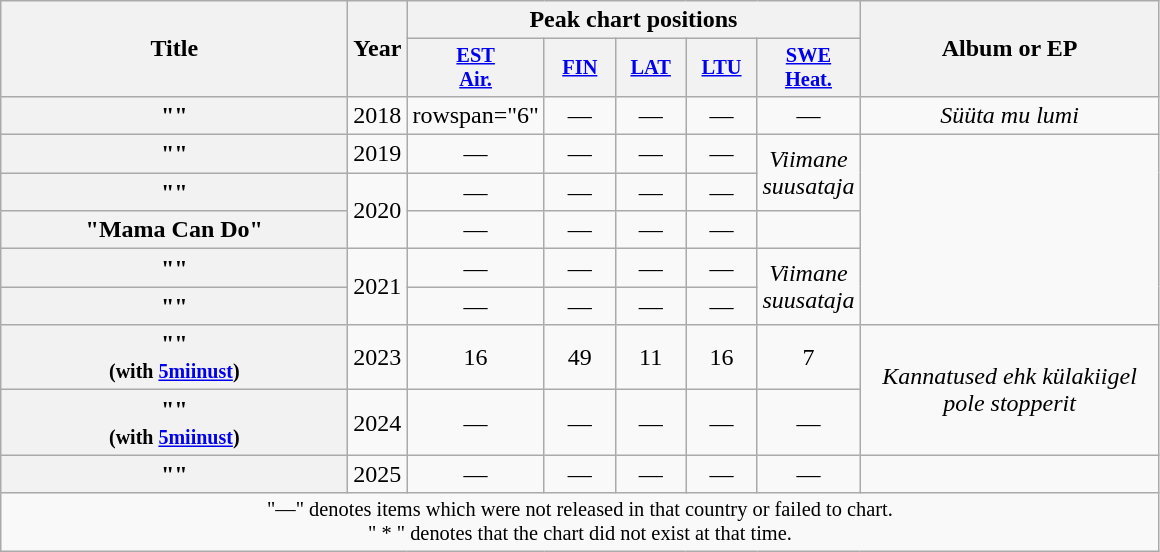<table class="wikitable plainrowheaders" style="text-align:center;">
<tr>
<th scope="col" rowspan="2" style="width:14em;">Title</th>
<th scope="col" rowspan="2">Year</th>
<th colspan="5" scope="col">Peak chart positions</th>
<th scope="col" rowspan="2" style="width:12em;">Album or EP</th>
</tr>
<tr>
<th scope="col" style="width:3em;font-size:85%;"><a href='#'>EST<br>Air.</a><br></th>
<th scope="col" style="width:3em;font-size:85%;"><a href='#'>FIN</a><br></th>
<th scope="col" style="width:3em;font-size:85%;"><a href='#'>LAT</a><br></th>
<th scope="col" style="width:3em;font-size:85%;"><a href='#'>LTU</a><br></th>
<th scope="col" style="width:3em;font-size:85%;"><a href='#'>SWE<br>Heat.</a><br></th>
</tr>
<tr>
<th scope="row">""</th>
<td>2018</td>
<td>rowspan="6" </td>
<td>—</td>
<td>—</td>
<td>—</td>
<td>—</td>
<td><em>Süüta mu lumi</em></td>
</tr>
<tr>
<th scope="row">""</th>
<td>2019</td>
<td>—</td>
<td>—</td>
<td>—</td>
<td>—</td>
<td rowspan="2"><em>Viimane suusataja</em></td>
</tr>
<tr>
<th scope="row">""</th>
<td rowspan="2">2020</td>
<td>—</td>
<td>—</td>
<td>—</td>
<td>—</td>
</tr>
<tr>
<th scope="row">"Mama Can Do"</th>
<td>—</td>
<td>—</td>
<td>—</td>
<td>—</td>
<td></td>
</tr>
<tr>
<th scope="row">""</th>
<td rowspan="2">2021</td>
<td>—</td>
<td>—</td>
<td>—</td>
<td>—</td>
<td rowspan="2"><em>Viimane suusataja</em></td>
</tr>
<tr>
<th scope="row">""</th>
<td>—</td>
<td>—</td>
<td>—</td>
<td>—</td>
</tr>
<tr>
<th scope="row">""<br><small>(with <a href='#'>5miinust</a>)</small></th>
<td>2023</td>
<td>16</td>
<td>49</td>
<td>11</td>
<td>16</td>
<td>7</td>
<td rowspan="2"><em>Kannatused ehk külakiigel pole stopperit</em></td>
</tr>
<tr>
<th scope="row">""<br><small>(with <a href='#'>5miinust</a>)</small></th>
<td>2024</td>
<td>—</td>
<td>—</td>
<td>—</td>
<td>—</td>
<td>—</td>
</tr>
<tr>
<th scope="row">""</th>
<td>2025</td>
<td>—</td>
<td>—</td>
<td>—</td>
<td>—</td>
<td>—</td>
<td></td>
</tr>
<tr>
<td colspan="8" style="font-size:85%;">"—" denotes items which were not released in that country or failed to chart.<br>" * " denotes that the chart did not exist at that time.</td>
</tr>
</table>
